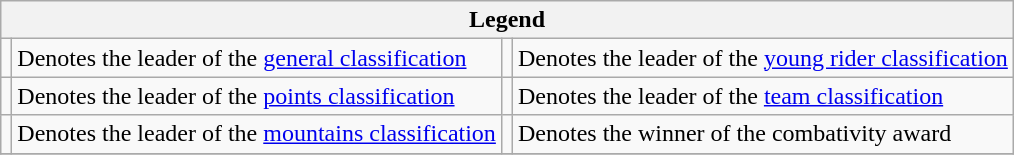<table class="wikitable">
<tr>
<th scope="col" colspan="4">Legend</th>
</tr>
<tr>
<td></td>
<td>Denotes the leader of the <a href='#'>general classification</a></td>
<td></td>
<td>Denotes the leader of the <a href='#'>young rider classification</a></td>
</tr>
<tr>
<td></td>
<td>Denotes the leader of the <a href='#'>points classification</a></td>
<td></td>
<td>Denotes the leader of the <a href='#'>team classification</a></td>
</tr>
<tr>
<td></td>
<td>Denotes the leader of the <a href='#'>mountains classification</a></td>
<td></td>
<td>Denotes the winner of the combativity award</td>
</tr>
<tr>
</tr>
</table>
